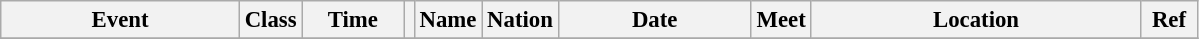<table class="wikitable" style="font-size: 95%;">
<tr>
<th style="width:10em">Event</th>
<th>Class</th>
<th style="width:4em">Time</th>
<th class="unsortable"></th>
<th>Name</th>
<th>Nation</th>
<th style="width:8em">Date</th>
<th>Meet</th>
<th style="width:14em">Location</th>
<th style="width:2em">Ref</th>
</tr>
<tr>
</tr>
</table>
